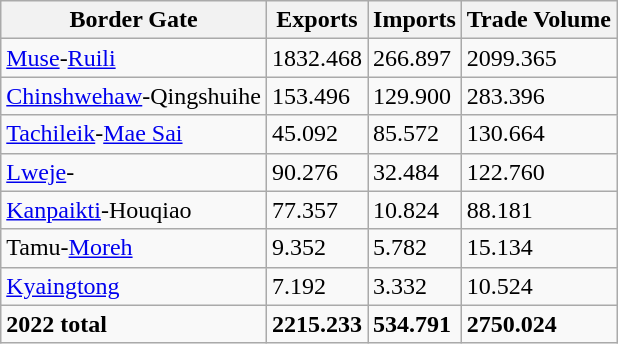<table class="wikitable sortable">
<tr>
<th>Border Gate</th>
<th>Exports</th>
<th>Imports</th>
<th>Trade Volume</th>
</tr>
<tr>
<td><a href='#'>Muse</a>-<a href='#'>Ruili</a></td>
<td>1832.468</td>
<td>266.897</td>
<td>2099.365</td>
</tr>
<tr>
<td><a href='#'>Chinshwehaw</a>-Qingshuihe</td>
<td>153.496</td>
<td>129.900</td>
<td>283.396</td>
</tr>
<tr>
<td><a href='#'>Tachileik</a>-<a href='#'>Mae Sai</a></td>
<td>45.092</td>
<td>85.572</td>
<td>130.664</td>
</tr>
<tr>
<td><a href='#'>Lweje</a>-</td>
<td>90.276</td>
<td>32.484</td>
<td>122.760</td>
</tr>
<tr>
<td><a href='#'>Kanpaikti</a>-Houqiao</td>
<td>77.357</td>
<td>10.824</td>
<td>88.181</td>
</tr>
<tr>
<td>Tamu-<a href='#'>Moreh</a></td>
<td>9.352</td>
<td>5.782</td>
<td>15.134</td>
</tr>
<tr>
<td><a href='#'>Kyaingtong</a></td>
<td>7.192</td>
<td>3.332</td>
<td>10.524</td>
</tr>
<tr>
<td><strong>2022 total</strong></td>
<td><strong>2215.233</strong></td>
<td><strong>534.791</strong></td>
<td><strong>2750.024</strong></td>
</tr>
</table>
